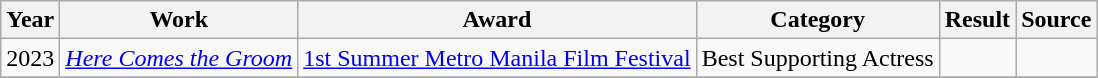<table class="wikitable">
<tr>
<th>Year</th>
<th>Work</th>
<th>Award</th>
<th>Category</th>
<th>Result</th>
<th>Source </th>
</tr>
<tr>
<td>2023</td>
<td><em><a href='#'>Here Comes the Groom</a></em></td>
<td><a href='#'>1st Summer Metro Manila Film Festival</a></td>
<td>Best Supporting Actress</td>
<td></td>
<td></td>
</tr>
<tr>
</tr>
</table>
